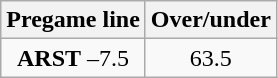<table class="wikitable">
<tr align="center">
<th style=>Pregame line</th>
<th style=>Over/under</th>
</tr>
<tr align="center">
<td><strong>ARST</strong> –7.5</td>
<td>63.5</td>
</tr>
</table>
